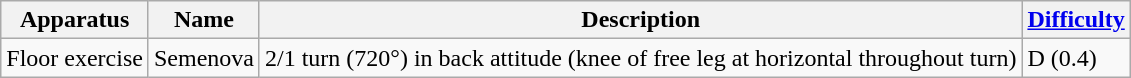<table class="wikitable">
<tr>
<th>Apparatus</th>
<th>Name</th>
<th>Description</th>
<th><a href='#'>Difficulty</a></th>
</tr>
<tr>
<td>Floor exercise</td>
<td>Semenova</td>
<td>2/1 turn (720°) in back attitude (knee of free leg at horizontal throughout turn)</td>
<td>D (0.4)</td>
</tr>
</table>
